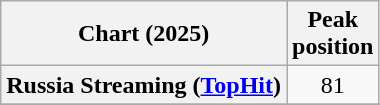<table class="wikitable plainrowheaders" style="text-align:center">
<tr>
<th scope="col">Chart (2025)</th>
<th scope="col">Peak<br>position</th>
</tr>
<tr>
<th scope="row">Russia Streaming (<a href='#'>TopHit</a>)</th>
<td>81</td>
</tr>
<tr>
</tr>
</table>
